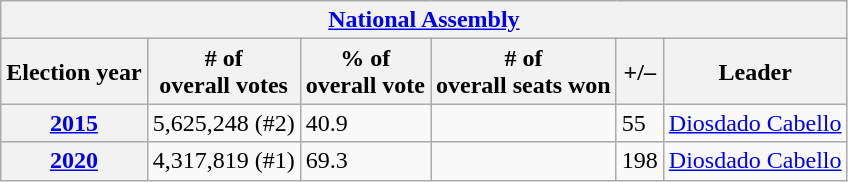<table class=wikitable>
<tr>
<th colspan=6><a href='#'>National Assembly</a></th>
</tr>
<tr>
<th>Election year</th>
<th># of<br>overall votes</th>
<th>% of<br>overall vote</th>
<th># of<br>overall seats won</th>
<th>+/–</th>
<th>Leader</th>
</tr>
<tr>
<th><a href='#'>2015</a></th>
<td>5,625,248 (#2)</td>
<td>40.9</td>
<td></td>
<td> 55</td>
<td><a href='#'>Diosdado Cabello</a></td>
</tr>
<tr>
<th><a href='#'>2020</a></th>
<td>4,317,819 (#1)</td>
<td>69.3</td>
<td></td>
<td> 198</td>
<td><a href='#'>Diosdado Cabello</a></td>
</tr>
</table>
